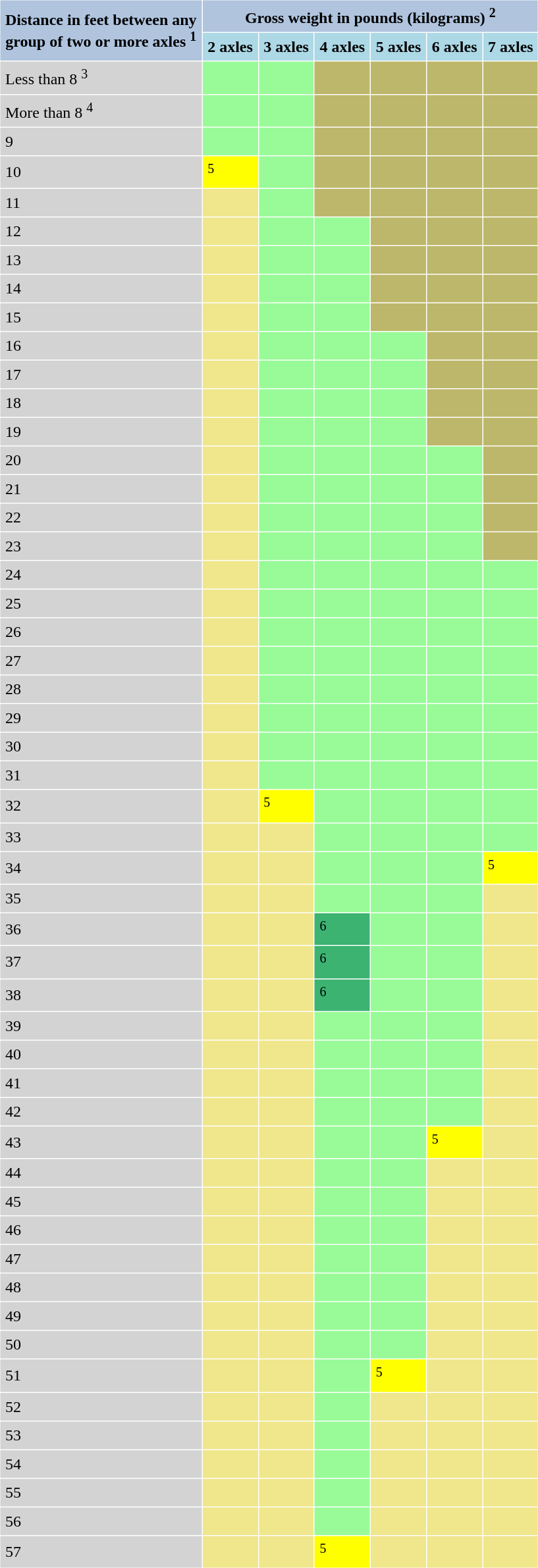<table cellpadding="5" border="0" cellspacing="1">
<tr>
<th style="background:#B0C4DE;" rowspan="2">Distance in feet between any<br>group of two or more axles <sup>1</sup></th>
<th style="background:#B0C4DE;" colspan="6">Gross weight in pounds  (kilograms) <sup>2</sup></th>
</tr>
<tr>
<td style="background:#ADD8E6;"><strong>2 axles</strong></td>
<td style="background:#ADD8E6;"><strong>3 axles</strong></td>
<td style="background:#ADD8E6;"><strong>4 axles</strong></td>
<td style="background:#ADD8E6;"><strong>5 axles</strong></td>
<td style="background:#ADD8E6;"><strong>6 axles</strong></td>
<td style="background:#ADD8E6;"><strong>7 axles</strong></td>
</tr>
<tr>
<td style="background:#D3D3D3;">Less than 8 <sup>3</sup></td>
<td style="background:#98FB98;"></td>
<td style="background:#98FB98;"></td>
<td style="background:#BDB76B;"></td>
<td style="background:#BDB76B;"></td>
<td style="background:#BDB76B;"></td>
<td style="background:#BDB76B;"></td>
</tr>
<tr>
<td style="background:#D3D3D3;">More than 8 <sup>4</sup></td>
<td style="background:#98FB98;"></td>
<td style="background:#98FB98;"></td>
<td style="background:#BDB76B;"></td>
<td style="background:#BDB76B;"></td>
<td style="background:#BDB76B;"></td>
<td style="background:#BDB76B;"></td>
</tr>
<tr>
<td style="background:#D3D3D3;">9</td>
<td style="background:#98FB98;"></td>
<td style="background:#98FB98;"></td>
<td style="background:#BDB76B;"></td>
<td style="background:#BDB76B;"></td>
<td style="background:#BDB76B;"></td>
<td style="background:#BDB76B;"></td>
</tr>
<tr>
<td style="background:#D3D3D3;">10</td>
<td style="background:#FFFF00;"><sup>5</sup></td>
<td style="background:#98FB98;"></td>
<td style="background:#BDB76B;"></td>
<td style="background:#BDB76B;"></td>
<td style="background:#BDB76B;"></td>
<td style="background:#BDB76B;"></td>
</tr>
<tr>
<td style="background:#D3D3D3;">11</td>
<td style="background:#F0E68C;"></td>
<td style="background:#98FB98;"></td>
<td style="background:#BDB76B;"></td>
<td style="background:#BDB76B;"></td>
<td style="background:#BDB76B;"></td>
<td style="background:#BDB76B;"></td>
</tr>
<tr>
<td style="background:#D3D3D3;">12</td>
<td style="background:#F0E68C;"></td>
<td style="background:#98FB98;"></td>
<td style="background:#98FB98;"></td>
<td style="background:#BDB76B;"></td>
<td style="background:#BDB76B;"></td>
<td style="background:#BDB76B;"></td>
</tr>
<tr>
<td style="background:#D3D3D3;">13</td>
<td style="background:#F0E68C;"></td>
<td style="background:#98FB98;"></td>
<td style="background:#98FB98;"></td>
<td style="background:#BDB76B;"></td>
<td style="background:#BDB76B;"></td>
<td style="background:#BDB76B;"></td>
</tr>
<tr>
<td style="background:#D3D3D3;">14</td>
<td style="background:#F0E68C;"></td>
<td style="background:#98FB98;"></td>
<td style="background:#98FB98;"></td>
<td style="background:#BDB76B;"></td>
<td style="background:#BDB76B;"></td>
<td style="background:#BDB76B;"></td>
</tr>
<tr>
<td style="background:#D3D3D3;">15</td>
<td style="background:#F0E68C;"></td>
<td style="background:#98FB98;"></td>
<td style="background:#98FB98;"></td>
<td style="background:#BDB76B;"></td>
<td style="background:#BDB76B;"></td>
<td style="background:#BDB76B;"></td>
</tr>
<tr>
<td style="background:#D3D3D3;">16</td>
<td style="background:#F0E68C;"></td>
<td style="background:#98FB98;"></td>
<td style="background:#98FB98;"></td>
<td style="background:#98FB98;"></td>
<td style="background:#BDB76B;"></td>
<td style="background:#BDB76B;"></td>
</tr>
<tr>
<td style="background:#D3D3D3;">17</td>
<td style="background:#F0E68C;"></td>
<td style="background:#98FB98;"></td>
<td style="background:#98FB98;"></td>
<td style="background:#98FB98;"></td>
<td style="background:#BDB76B;"></td>
<td style="background:#BDB76B;"></td>
</tr>
<tr>
<td style="background:#D3D3D3;">18</td>
<td style="background:#F0E68C;"></td>
<td style="background:#98FB98;"></td>
<td style="background:#98FB98;"></td>
<td style="background:#98FB98;"></td>
<td style="background:#BDB76B;"></td>
<td style="background:#BDB76B;"></td>
</tr>
<tr>
<td style="background:#D3D3D3;">19</td>
<td style="background:#F0E68C;"></td>
<td style="background:#98FB98;"></td>
<td style="background:#98FB98;"></td>
<td style="background:#98FB98;"></td>
<td style="background:#BDB76B;"></td>
<td style="background:#BDB76B;"></td>
</tr>
<tr>
<td style="background:#D3D3D3;">20</td>
<td style="background:#F0E68C;"></td>
<td style="background:#98FB98;"></td>
<td style="background:#98FB98;"></td>
<td style="background:#98FB98;"></td>
<td style="background:#98FB98;"></td>
<td style="background:#BDB76B;"></td>
</tr>
<tr>
<td style="background:#D3D3D3;">21</td>
<td style="background:#F0E68C;"></td>
<td style="background:#98FB98;"></td>
<td style="background:#98FB98;"></td>
<td style="background:#98FB98;"></td>
<td style="background:#98FB98;"></td>
<td style="background:#BDB76B;"></td>
</tr>
<tr>
<td style="background:#D3D3D3;">22</td>
<td style="background:#F0E68C;"></td>
<td style="background:#98FB98;"></td>
<td style="background:#98FB98;"></td>
<td style="background:#98FB98;"></td>
<td style="background:#98FB98;"></td>
<td style="background:#BDB76B;"></td>
</tr>
<tr>
<td style="background:#D3D3D3;">23</td>
<td style="background:#F0E68C;"></td>
<td style="background:#98FB98;"></td>
<td style="background:#98FB98;"></td>
<td style="background:#98FB98;"></td>
<td style="background:#98FB98;"></td>
<td style="background:#BDB76B;"></td>
</tr>
<tr>
<td style="background:#D3D3D3;">24</td>
<td style="background:#F0E68C;"></td>
<td style="background:#98FB98;"></td>
<td style="background:#98FB98;"></td>
<td style="background:#98FB98;"></td>
<td style="background:#98FB98;"></td>
<td style="background:#98FB98;"></td>
</tr>
<tr>
<td style="background:#D3D3D3;">25</td>
<td style="background:#F0E68C;"></td>
<td style="background:#98FB98;"></td>
<td style="background:#98FB98;"></td>
<td style="background:#98FB98;"></td>
<td style="background:#98FB98;"></td>
<td style="background:#98FB98;"></td>
</tr>
<tr>
<td style="background:#D3D3D3;">26</td>
<td style="background:#F0E68C;"></td>
<td style="background:#98FB98;"></td>
<td style="background:#98FB98;"></td>
<td style="background:#98FB98;"></td>
<td style="background:#98FB98;"></td>
<td style="background:#98FB98;"></td>
</tr>
<tr>
<td style="background:#D3D3D3;">27</td>
<td style="background:#F0E68C;"></td>
<td style="background:#98FB98;"></td>
<td style="background:#98FB98;"></td>
<td style="background:#98FB98;"></td>
<td style="background:#98FB98;"></td>
<td style="background:#98FB98;"></td>
</tr>
<tr>
<td style="background:#D3D3D3;">28</td>
<td style="background:#F0E68C;"></td>
<td style="background:#98FB98;"></td>
<td style="background:#98FB98;"></td>
<td style="background:#98FB98;"></td>
<td style="background:#98FB98;"></td>
<td style="background:#98FB98;"></td>
</tr>
<tr>
<td style="background:#D3D3D3;">29</td>
<td style="background:#F0E68C;"></td>
<td style="background:#98FB98;"></td>
<td style="background:#98FB98;"></td>
<td style="background:#98FB98;"></td>
<td style="background:#98FB98;"></td>
<td style="background:#98FB98;"></td>
</tr>
<tr>
<td style="background:#D3D3D3;">30</td>
<td style="background:#F0E68C;"></td>
<td style="background:#98FB98;"></td>
<td style="background:#98FB98;"></td>
<td style="background:#98FB98;"></td>
<td style="background:#98FB98;"></td>
<td style="background:#98FB98;"></td>
</tr>
<tr>
<td style="background:#D3D3D3;">31</td>
<td style="background:#F0E68C;"></td>
<td style="background:#98FB98;"></td>
<td style="background:#98FB98;"></td>
<td style="background:#98FB98;"></td>
<td style="background:#98FB98;"></td>
<td style="background:#98FB98;"></td>
</tr>
<tr>
<td style="background:#D3D3D3;">32</td>
<td style="background:#F0E68C;"></td>
<td style="background:#FFFF00;"><sup>5</sup></td>
<td style="background:#98FB98;"></td>
<td style="background:#98FB98;"></td>
<td style="background:#98FB98;"></td>
<td style="background:#98FB98;"></td>
</tr>
<tr>
<td style="background:#D3D3D3;">33</td>
<td style="background:#F0E68C;"></td>
<td style="background:#F0E68C;"></td>
<td style="background:#98FB98;"></td>
<td style="background:#98FB98;"></td>
<td style="background:#98FB98;"></td>
<td style="background:#98FB98;"></td>
</tr>
<tr>
<td style="background:#D3D3D3;">34</td>
<td style="background:#F0E68C;"></td>
<td style="background:#F0E68C;"></td>
<td style="background:#98FB98;"></td>
<td style="background:#98FB98;"></td>
<td style="background:#98FB98;"></td>
<td style="background:#FFFF00;"><sup>5</sup></td>
</tr>
<tr>
<td style="background:#D3D3D3;">35</td>
<td style="background:#F0E68C;"></td>
<td style="background:#F0E68C;"></td>
<td style="background:#98FB98;"></td>
<td style="background:#98FB98;"></td>
<td style="background:#98FB98;"></td>
<td style="background:#F0E68C;"></td>
</tr>
<tr>
<td style="background:#D3D3D3;">36</td>
<td style="background:#F0E68C;"></td>
<td style="background:#F0E68C;"></td>
<td style="background:#3CB371;"><sup>6</sup></td>
<td style="background:#98FB98;"></td>
<td style="background:#98FB98;"></td>
<td style="background:#F0E68C;"></td>
</tr>
<tr>
<td style="background:#D3D3D3;">37</td>
<td style="background:#F0E68C;"></td>
<td style="background:#F0E68C;"></td>
<td style="background:#3CB371;"><sup>6</sup></td>
<td style="background:#98FB98;"></td>
<td style="background:#98FB98;"></td>
<td style="background:#F0E68C;"></td>
</tr>
<tr>
<td style="background:#D3D3D3;">38</td>
<td style="background:#F0E68C;"></td>
<td style="background:#F0E68C;"></td>
<td style="background:#3CB371;"><sup>6</sup></td>
<td style="background:#98FB98;"></td>
<td style="background:#98FB98;"></td>
<td style="background:#F0E68C;"></td>
</tr>
<tr>
<td style="background:#D3D3D3;">39</td>
<td style="background:#F0E68C;"></td>
<td style="background:#F0E68C;"></td>
<td style="background:#98FB98;"></td>
<td style="background:#98FB98;"></td>
<td style="background:#98FB98;"></td>
<td style="background:#F0E68C;"></td>
</tr>
<tr>
<td style="background:#D3D3D3;">40</td>
<td style="background:#F0E68C;"></td>
<td style="background:#F0E68C;"></td>
<td style="background:#98FB98;"></td>
<td style="background:#98FB98;"></td>
<td style="background:#98FB98;"></td>
<td style="background:#F0E68C;"></td>
</tr>
<tr>
<td style="background:#D3D3D3;">41</td>
<td style="background:#F0E68C;"></td>
<td style="background:#F0E68C;"></td>
<td style="background:#98FB98;"></td>
<td style="background:#98FB98;"></td>
<td style="background:#98FB98;"></td>
<td style="background:#F0E68C;"></td>
</tr>
<tr>
<td style="background:#D3D3D3;">42</td>
<td style="background:#F0E68C;"></td>
<td style="background:#F0E68C;"></td>
<td style="background:#98FB98;"></td>
<td style="background:#98FB98;"></td>
<td style="background:#98FB98;"></td>
<td style="background:#F0E68C;"></td>
</tr>
<tr>
<td style="background:#D3D3D3;">43</td>
<td style="background:#F0E68C;"></td>
<td style="background:#F0E68C;"></td>
<td style="background:#98FB98;"></td>
<td style="background:#98FB98;"></td>
<td style="background:#FFFF00;"><sup>5</sup></td>
<td style="background:#F0E68C;"></td>
</tr>
<tr>
<td style="background:#D3D3D3;">44</td>
<td style="background:#F0E68C;"></td>
<td style="background:#F0E68C;"></td>
<td style="background:#98FB98;"></td>
<td style="background:#98FB98;"></td>
<td style="background:#F0E68C;"></td>
<td style="background:#F0E68C;"></td>
</tr>
<tr>
<td style="background:#D3D3D3;">45</td>
<td style="background:#F0E68C;"></td>
<td style="background:#F0E68C;"></td>
<td style="background:#98FB98;"></td>
<td style="background:#98FB98;"></td>
<td style="background:#F0E68C;"></td>
<td style="background:#F0E68C;"></td>
</tr>
<tr>
<td style="background:#D3D3D3;">46</td>
<td style="background:#F0E68C;"></td>
<td style="background:#F0E68C;"></td>
<td style="background:#98FB98;"></td>
<td style="background:#98FB98;"></td>
<td style="background:#F0E68C;"></td>
<td style="background:#F0E68C;"></td>
</tr>
<tr>
<td style="background:#D3D3D3;">47</td>
<td style="background:#F0E68C;"></td>
<td style="background:#F0E68C;"></td>
<td style="background:#98FB98;"></td>
<td style="background:#98FB98;"></td>
<td style="background:#F0E68C;"></td>
<td style="background:#F0E68C;"></td>
</tr>
<tr>
<td style="background:#D3D3D3;">48</td>
<td style="background:#F0E68C;"></td>
<td style="background:#F0E68C;"></td>
<td style="background:#98FB98;"></td>
<td style="background:#98FB98;"></td>
<td style="background:#F0E68C;"></td>
<td style="background:#F0E68C;"></td>
</tr>
<tr>
<td style="background:#D3D3D3;">49</td>
<td style="background:#F0E68C;"></td>
<td style="background:#F0E68C;"></td>
<td style="background:#98FB98;"></td>
<td style="background:#98FB98;"></td>
<td style="background:#F0E68C;"></td>
<td style="background:#F0E68C;"></td>
</tr>
<tr>
<td style="background:#D3D3D3;">50</td>
<td style="background:#F0E68C;"></td>
<td style="background:#F0E68C;"></td>
<td style="background:#98FB98;"></td>
<td style="background:#98FB98;"></td>
<td style="background:#F0E68C;"></td>
<td style="background:#F0E68C;"></td>
</tr>
<tr>
<td style="background:#D3D3D3;">51</td>
<td style="background:#F0E68C;"></td>
<td style="background:#F0E68C;"></td>
<td style="background:#98FB98;"></td>
<td style="background:#FFFF00;"><sup>5</sup></td>
<td style="background:#F0E68C;"></td>
<td style="background:#F0E68C;"></td>
</tr>
<tr>
<td style="background:#D3D3D3;">52</td>
<td style="background:#F0E68C;"></td>
<td style="background:#F0E68C;"></td>
<td style="background:#98FB98;"></td>
<td style="background:#F0E68C;"></td>
<td style="background:#F0E68C;"></td>
<td style="background:#F0E68C;"></td>
</tr>
<tr>
<td style="background:#D3D3D3;">53</td>
<td style="background:#F0E68C;"></td>
<td style="background:#F0E68C;"></td>
<td style="background:#98FB98;"></td>
<td style="background:#F0E68C;"></td>
<td style="background:#F0E68C;"></td>
<td style="background:#F0E68C;"></td>
</tr>
<tr>
<td style="background:#D3D3D3;">54</td>
<td style="background:#F0E68C;"></td>
<td style="background:#F0E68C;"></td>
<td style="background:#98FB98;"></td>
<td style="background:#F0E68C;"></td>
<td style="background:#F0E68C;"></td>
<td style="background:#F0E68C;"></td>
</tr>
<tr>
<td style="background:#D3D3D3;">55</td>
<td style="background:#F0E68C;"></td>
<td style="background:#F0E68C;"></td>
<td style="background:#98FB98;"></td>
<td style="background:#F0E68C;"></td>
<td style="background:#F0E68C;"></td>
<td style="background:#F0E68C;"></td>
</tr>
<tr>
<td style="background:#D3D3D3;">56</td>
<td style="background:#F0E68C;"></td>
<td style="background:#F0E68C;"></td>
<td style="background:#98FB98;"></td>
<td style="background:#F0E68C;"></td>
<td style="background:#F0E68C;"></td>
<td style="background:#F0E68C;"></td>
</tr>
<tr>
<td style="background:#D3D3D3;">57</td>
<td style="background:#F0E68C;"></td>
<td style="background:#F0E68C;"></td>
<td style="background:#FFFF00;"><sup>5</sup></td>
<td style="background:#F0E68C;"></td>
<td style="background:#F0E68C;"></td>
<td style="background:#F0E68C;"></td>
</tr>
<tr>
</tr>
</table>
